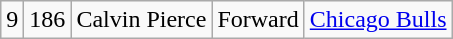<table class="wikitable" style="text-align:center">
<tr>
<td>9</td>
<td>186</td>
<td>Calvin Pierce</td>
<td>Forward</td>
<td><a href='#'>Chicago Bulls</a></td>
</tr>
</table>
